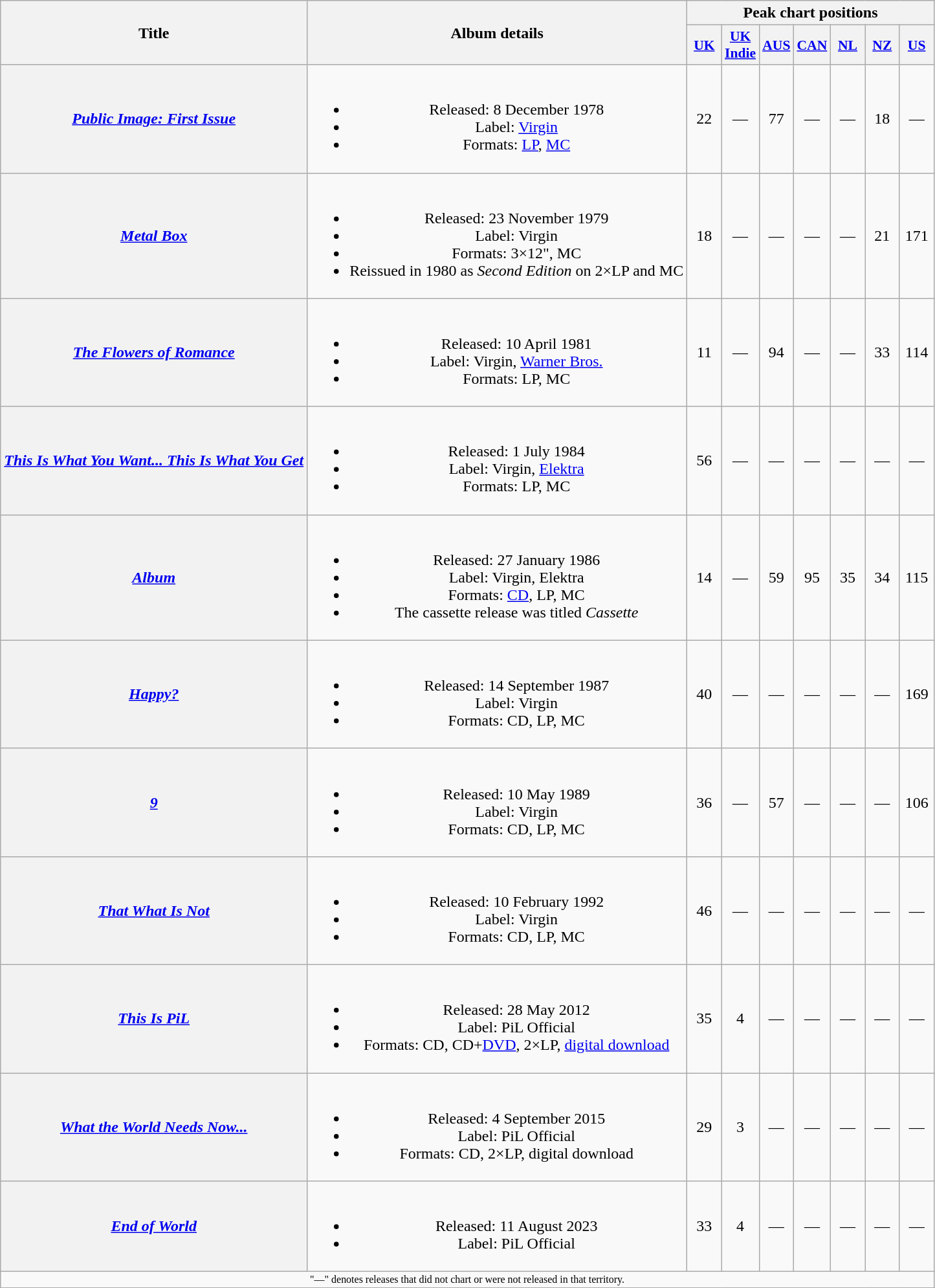<table class="wikitable plainrowheaders" style="text-align:center;">
<tr>
<th rowspan="2" scope="col">Title</th>
<th rowspan="2" scope="col">Album details</th>
<th colspan="7">Peak chart positions</th>
</tr>
<tr>
<th scope="col" style="width:2em;font-size:90%;"><a href='#'>UK</a><br></th>
<th scope="col" style="width:2em;font-size:90%;"><a href='#'>UK Indie</a><br></th>
<th scope="col" style="width:2em;font-size:90%;"><a href='#'>AUS</a><br></th>
<th scope="col" style="width:2em;font-size:90%;"><a href='#'>CAN</a><br></th>
<th scope="col" style="width:2em;font-size:90%;"><a href='#'>NL</a><br></th>
<th scope="col" style="width:2em;font-size:90%;"><a href='#'>NZ</a><br></th>
<th scope="col" style="width:2em;font-size:90%;"><a href='#'>US</a><br></th>
</tr>
<tr>
<th scope="row"><em><a href='#'>Public Image: First Issue</a></em></th>
<td><br><ul><li>Released: 8 December 1978</li><li>Label: <a href='#'>Virgin</a></li><li>Formats: <a href='#'>LP</a>, <a href='#'>MC</a></li></ul></td>
<td>22</td>
<td>—</td>
<td>77</td>
<td>—</td>
<td>—</td>
<td>18</td>
<td>—</td>
</tr>
<tr>
<th scope="row"><em><a href='#'>Metal Box</a></em></th>
<td><br><ul><li>Released: 23 November 1979</li><li>Label: Virgin</li><li>Formats: 3×12", MC</li><li>Reissued in 1980 as <em>Second Edition</em> on 2×LP and MC</li></ul></td>
<td>18</td>
<td>—</td>
<td>—</td>
<td>—</td>
<td>—</td>
<td>21</td>
<td>171</td>
</tr>
<tr>
<th scope="row"><em><a href='#'>The Flowers of Romance</a></em></th>
<td><br><ul><li>Released: 10 April 1981</li><li>Label: Virgin, <a href='#'>Warner Bros.</a></li><li>Formats: LP, MC</li></ul></td>
<td>11</td>
<td>—</td>
<td>94</td>
<td>—</td>
<td>—</td>
<td>33</td>
<td>114</td>
</tr>
<tr>
<th scope="row"><em><a href='#'>This Is What You Want... This Is What You Get</a></em></th>
<td><br><ul><li>Released: 1 July 1984</li><li>Label: Virgin, <a href='#'>Elektra</a></li><li>Formats: LP, MC</li></ul></td>
<td>56</td>
<td>—</td>
<td>—</td>
<td>—</td>
<td>—</td>
<td>—</td>
<td>—</td>
</tr>
<tr>
<th scope="row"><em><a href='#'>Album</a></em></th>
<td><br><ul><li>Released: 27 January 1986</li><li>Label: Virgin, Elektra</li><li>Formats: <a href='#'>CD</a>, LP, MC</li><li>The cassette release was titled <em>Cassette</em></li></ul></td>
<td>14</td>
<td>—</td>
<td>59</td>
<td>95</td>
<td>35</td>
<td>34</td>
<td>115</td>
</tr>
<tr>
<th scope="row"><em><a href='#'>Happy?</a></em></th>
<td><br><ul><li>Released: 14 September 1987</li><li>Label: Virgin</li><li>Formats: CD, LP, MC</li></ul></td>
<td>40</td>
<td>—</td>
<td>—</td>
<td>—</td>
<td>—</td>
<td>—</td>
<td>169</td>
</tr>
<tr>
<th scope="row"><em><a href='#'>9</a></em></th>
<td><br><ul><li>Released: 10 May 1989</li><li>Label: Virgin</li><li>Formats: CD, LP, MC</li></ul></td>
<td>36</td>
<td>—</td>
<td>57</td>
<td>—</td>
<td>—</td>
<td>—</td>
<td>106</td>
</tr>
<tr>
<th scope="row"><em><a href='#'>That What Is Not</a></em></th>
<td><br><ul><li>Released: 10 February 1992</li><li>Label: Virgin</li><li>Formats: CD, LP, MC</li></ul></td>
<td>46</td>
<td>—</td>
<td>—</td>
<td>—</td>
<td>—</td>
<td>—</td>
<td>—</td>
</tr>
<tr>
<th scope="row"><em><a href='#'>This Is PiL</a></em></th>
<td><br><ul><li>Released: 28 May 2012</li><li>Label: PiL Official</li><li>Formats: CD, CD+<a href='#'>DVD</a>, 2×LP, <a href='#'>digital download</a></li></ul></td>
<td>35</td>
<td>4</td>
<td>—</td>
<td>—</td>
<td>—</td>
<td>—</td>
<td>—</td>
</tr>
<tr>
<th scope="row"><em><a href='#'>What the World Needs Now...</a></em></th>
<td><br><ul><li>Released: 4 September 2015</li><li>Label: PiL Official</li><li>Formats: CD, 2×LP, digital download</li></ul></td>
<td>29</td>
<td>3</td>
<td>—</td>
<td>—</td>
<td>—</td>
<td>—</td>
<td>—</td>
</tr>
<tr>
<th scope="row"><em><a href='#'>End of World</a></em></th>
<td><br><ul><li>Released: 11 August 2023</li><li>Label: PiL Official</li></ul></td>
<td>33</td>
<td>4</td>
<td>—</td>
<td>—</td>
<td>—</td>
<td>—</td>
<td>—</td>
</tr>
<tr>
<td colspan="9" style="font-size:8pt">"—" denotes releases that did not chart or were not released in that territory.</td>
</tr>
</table>
